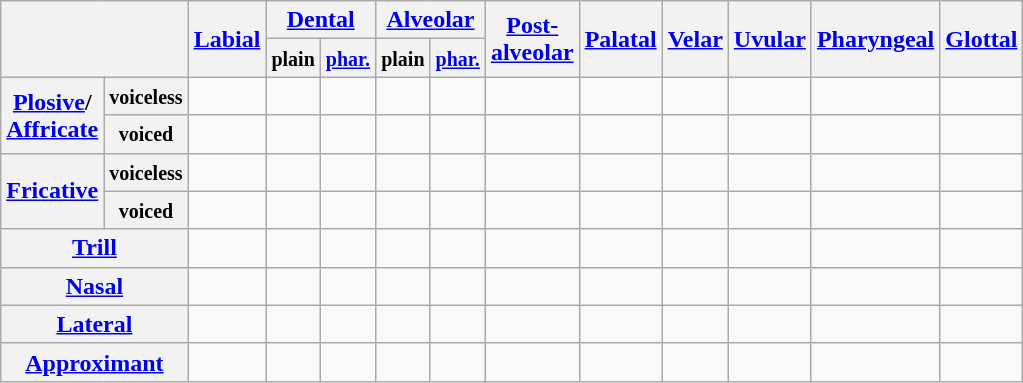<table class="wikitable" style="text-align:center">
<tr>
<th colspan="2" rowspan="2"></th>
<th rowspan="2"><a href='#'>Labial</a></th>
<th colspan="2"><a href='#'>Dental</a></th>
<th colspan="2"><a href='#'>Alveolar</a></th>
<th rowspan="2"><a href='#'>Post-<br>alveolar</a></th>
<th rowspan="2"><a href='#'>Palatal</a></th>
<th rowspan="2"><a href='#'>Velar</a></th>
<th rowspan="2"><a href='#'>Uvular</a></th>
<th rowspan="2"><a href='#'>Pharyngeal</a></th>
<th rowspan="2"><a href='#'>Glottal</a></th>
</tr>
<tr>
<th><small>plain</small></th>
<th><a href='#'><small>phar.</small></a></th>
<th><small>plain</small></th>
<th><a href='#'><small>phar.</small></a></th>
</tr>
<tr>
<th rowspan="2"><a href='#'>Plosive</a>/<br><a href='#'>Affricate</a></th>
<th><small>voiceless</small></th>
<td></td>
<td></td>
<td></td>
<td></td>
<td></td>
<td></td>
<td></td>
<td></td>
<td></td>
<td></td>
<td></td>
</tr>
<tr>
<th><small>voiced</small></th>
<td></td>
<td></td>
<td></td>
<td></td>
<td></td>
<td></td>
<td></td>
<td></td>
<td></td>
<td></td>
<td></td>
</tr>
<tr>
<th rowspan="2"><a href='#'>Fricative</a></th>
<th><small>voiceless</small></th>
<td></td>
<td></td>
<td></td>
<td></td>
<td></td>
<td></td>
<td></td>
<td></td>
<td></td>
<td></td>
<td></td>
</tr>
<tr>
<th><small>voiced</small></th>
<td></td>
<td></td>
<td></td>
<td></td>
<td></td>
<td></td>
<td></td>
<td></td>
<td></td>
<td></td>
<td></td>
</tr>
<tr>
<th colspan="2"><a href='#'>Trill</a></th>
<td></td>
<td></td>
<td></td>
<td></td>
<td></td>
<td></td>
<td></td>
<td></td>
<td></td>
<td></td>
<td></td>
</tr>
<tr>
<th colspan="2"><a href='#'>Nasal</a></th>
<td></td>
<td></td>
<td></td>
<td></td>
<td></td>
<td></td>
<td></td>
<td></td>
<td></td>
<td></td>
<td></td>
</tr>
<tr>
<th colspan="2"><a href='#'>Lateral</a></th>
<td></td>
<td></td>
<td></td>
<td></td>
<td></td>
<td></td>
<td></td>
<td></td>
<td></td>
<td></td>
<td></td>
</tr>
<tr>
<th colspan="2"><a href='#'>Approximant</a></th>
<td></td>
<td></td>
<td></td>
<td></td>
<td></td>
<td></td>
<td></td>
<td></td>
<td></td>
<td></td>
<td></td>
</tr>
</table>
